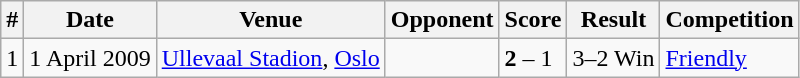<table class="wikitable">
<tr>
<th>#</th>
<th>Date</th>
<th>Venue</th>
<th>Opponent</th>
<th>Score</th>
<th>Result</th>
<th>Competition</th>
</tr>
<tr>
<td>1</td>
<td>1 April 2009</td>
<td><a href='#'>Ullevaal Stadion</a>, <a href='#'>Oslo</a></td>
<td></td>
<td><strong>2</strong> – 1</td>
<td>3–2 Win</td>
<td><a href='#'>Friendly</a></td>
</tr>
</table>
